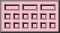<table border="1" bgcolor="pink" style="margin:1em auto;">
<tr ---->
<th colspan="2"></th>
<th colspan="2"></th>
<th colspan="2"></th>
</tr>
<tr ---->
<td></td>
<td></td>
<td></td>
<td></td>
<td></td>
<td></td>
</tr>
<tr ---->
<td></td>
<td></td>
<td></td>
<td></td>
<td></td>
<td></td>
</tr>
</table>
